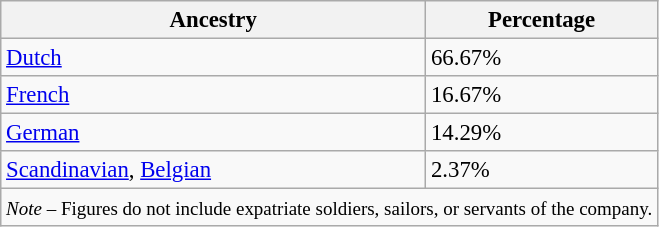<table class="sort wikitable sortable" style="font-size: 95%">
<tr>
<th>Ancestry</th>
<th>Percentage</th>
</tr>
<tr>
<td><a href='#'>Dutch</a></td>
<td>66.67%</td>
</tr>
<tr>
<td><a href='#'>French</a></td>
<td>16.67%</td>
</tr>
<tr>
<td><a href='#'>German</a></td>
<td>14.29%</td>
</tr>
<tr>
<td><a href='#'>Scandinavian</a>, <a href='#'>Belgian</a></td>
<td>2.37%</td>
</tr>
<tr>
<td colspan=2><small> <em>Note</em> – Figures do not include expatriate soldiers, sailors, or servants of the company.</small></td>
</tr>
</table>
